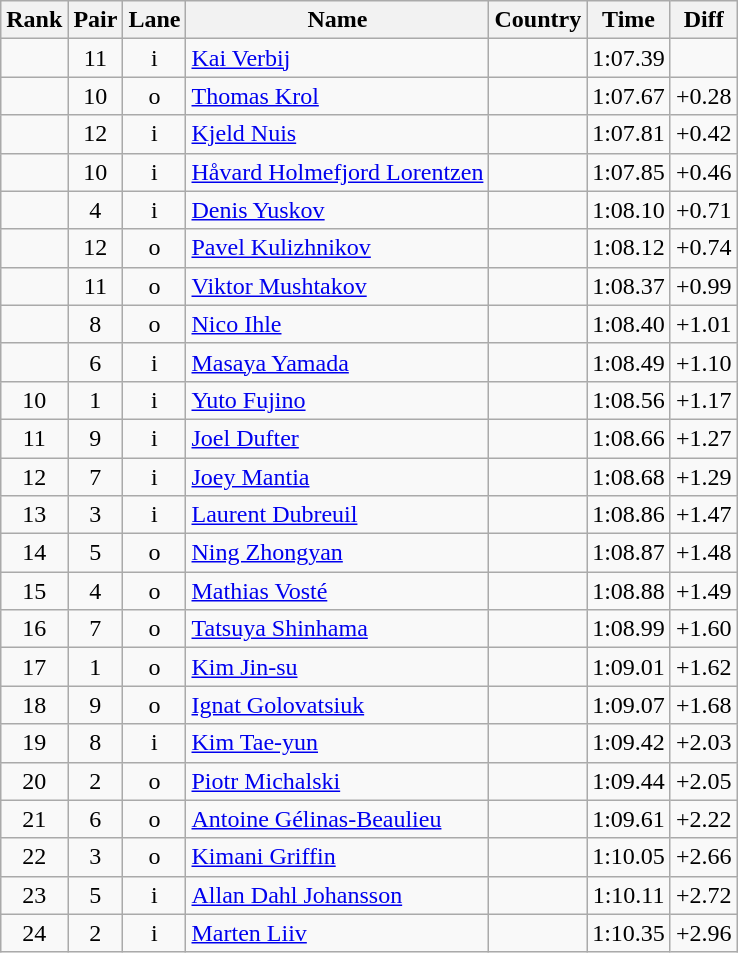<table class="wikitable sortable" style="text-align:center">
<tr>
<th>Rank</th>
<th>Pair</th>
<th>Lane</th>
<th>Name</th>
<th>Country</th>
<th>Time</th>
<th>Diff</th>
</tr>
<tr>
<td></td>
<td>11</td>
<td>i</td>
<td align=left><a href='#'>Kai Verbij</a></td>
<td align=left></td>
<td>1:07.39</td>
<td></td>
</tr>
<tr>
<td></td>
<td>10</td>
<td>o</td>
<td align=left><a href='#'>Thomas Krol</a></td>
<td align=left></td>
<td>1:07.67</td>
<td>+0.28</td>
</tr>
<tr>
<td></td>
<td>12</td>
<td>i</td>
<td align=left><a href='#'>Kjeld Nuis</a></td>
<td align=left></td>
<td>1:07.81</td>
<td>+0.42</td>
</tr>
<tr>
<td></td>
<td>10</td>
<td>i</td>
<td align=left><a href='#'>Håvard Holmefjord Lorentzen</a></td>
<td align=left></td>
<td>1:07.85</td>
<td>+0.46</td>
</tr>
<tr>
<td></td>
<td>4</td>
<td>i</td>
<td align=left><a href='#'>Denis Yuskov</a></td>
<td align=left></td>
<td>1:08.10</td>
<td>+0.71</td>
</tr>
<tr>
<td></td>
<td>12</td>
<td>o</td>
<td align=left><a href='#'>Pavel Kulizhnikov</a></td>
<td align=left></td>
<td>1:08.12</td>
<td>+0.74</td>
</tr>
<tr>
<td></td>
<td>11</td>
<td>o</td>
<td align=left><a href='#'>Viktor Mushtakov</a></td>
<td align=left></td>
<td>1:08.37</td>
<td>+0.99</td>
</tr>
<tr>
<td></td>
<td>8</td>
<td>o</td>
<td align=left><a href='#'>Nico Ihle</a></td>
<td align=left></td>
<td>1:08.40</td>
<td>+1.01</td>
</tr>
<tr>
<td></td>
<td>6</td>
<td>i</td>
<td align=left><a href='#'>Masaya Yamada</a></td>
<td align=left></td>
<td>1:08.49</td>
<td>+1.10</td>
</tr>
<tr>
<td>10</td>
<td>1</td>
<td>i</td>
<td align=left><a href='#'>Yuto Fujino</a></td>
<td align=left></td>
<td>1:08.56</td>
<td>+1.17</td>
</tr>
<tr>
<td>11</td>
<td>9</td>
<td>i</td>
<td align=left><a href='#'>Joel Dufter</a></td>
<td align=left></td>
<td>1:08.66</td>
<td>+1.27</td>
</tr>
<tr>
<td>12</td>
<td>7</td>
<td>i</td>
<td align=left><a href='#'>Joey Mantia</a></td>
<td align=left></td>
<td>1:08.68</td>
<td>+1.29</td>
</tr>
<tr>
<td>13</td>
<td>3</td>
<td>i</td>
<td align=left><a href='#'>Laurent Dubreuil</a></td>
<td align=left></td>
<td>1:08.86</td>
<td>+1.47</td>
</tr>
<tr>
<td>14</td>
<td>5</td>
<td>o</td>
<td align=left><a href='#'>Ning Zhongyan</a></td>
<td align=left></td>
<td>1:08.87</td>
<td>+1.48</td>
</tr>
<tr>
<td>15</td>
<td>4</td>
<td>o</td>
<td align=left><a href='#'>Mathias Vosté</a></td>
<td align=left></td>
<td>1:08.88</td>
<td>+1.49</td>
</tr>
<tr>
<td>16</td>
<td>7</td>
<td>o</td>
<td align=left><a href='#'>Tatsuya Shinhama</a></td>
<td align=left></td>
<td>1:08.99</td>
<td>+1.60</td>
</tr>
<tr>
<td>17</td>
<td>1</td>
<td>o</td>
<td align=left><a href='#'>Kim Jin-su</a></td>
<td align=left></td>
<td>1:09.01</td>
<td>+1.62</td>
</tr>
<tr>
<td>18</td>
<td>9</td>
<td>o</td>
<td align=left><a href='#'>Ignat Golovatsiuk</a></td>
<td align=left></td>
<td>1:09.07</td>
<td>+1.68</td>
</tr>
<tr>
<td>19</td>
<td>8</td>
<td>i</td>
<td align=left><a href='#'>Kim Tae-yun</a></td>
<td align=left></td>
<td>1:09.42</td>
<td>+2.03</td>
</tr>
<tr>
<td>20</td>
<td>2</td>
<td>o</td>
<td align=left><a href='#'>Piotr Michalski</a></td>
<td align=left></td>
<td>1:09.44</td>
<td>+2.05</td>
</tr>
<tr>
<td>21</td>
<td>6</td>
<td>o</td>
<td align=left><a href='#'>Antoine Gélinas-Beaulieu</a></td>
<td align=left></td>
<td>1:09.61</td>
<td>+2.22</td>
</tr>
<tr>
<td>22</td>
<td>3</td>
<td>o</td>
<td align=left><a href='#'>Kimani Griffin</a></td>
<td align=left></td>
<td>1:10.05</td>
<td>+2.66</td>
</tr>
<tr>
<td>23</td>
<td>5</td>
<td>i</td>
<td align=left><a href='#'>Allan Dahl Johansson</a></td>
<td align=left></td>
<td>1:10.11</td>
<td>+2.72</td>
</tr>
<tr>
<td>24</td>
<td>2</td>
<td>i</td>
<td align=left><a href='#'>Marten Liiv</a></td>
<td align=left></td>
<td>1:10.35</td>
<td>+2.96</td>
</tr>
</table>
